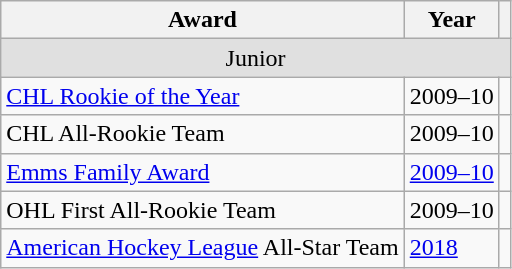<table class="wikitable">
<tr>
<th>Award</th>
<th>Year</th>
<th></th>
</tr>
<tr ALIGN="center" bgcolor="#e0e0e0">
<td colspan="3">Junior</td>
</tr>
<tr>
<td><a href='#'>CHL Rookie of the Year</a></td>
<td>2009–10</td>
<td></td>
</tr>
<tr>
<td>CHL All-Rookie Team</td>
<td>2009–10</td>
<td></td>
</tr>
<tr>
<td><a href='#'>Emms Family Award</a></td>
<td><a href='#'>2009–10</a></td>
<td></td>
</tr>
<tr>
<td>OHL First All-Rookie Team</td>
<td>2009–10</td>
<td></td>
</tr>
<tr>
<td><a href='#'>American Hockey League</a> All-Star Team</td>
<td><a href='#'>2018</a></td>
<td></td>
</tr>
</table>
